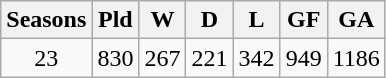<table class="wikitable" style="text-align: center;">
<tr>
<th>Seasons</th>
<th>Pld</th>
<th>W</th>
<th>D</th>
<th>L</th>
<th>GF</th>
<th>GA</th>
</tr>
<tr>
<td>23</td>
<td>830</td>
<td>267</td>
<td>221</td>
<td>342</td>
<td>949</td>
<td>1186</td>
</tr>
</table>
